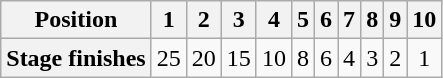<table class="wikitable floatright" style="text-align: center">
<tr>
<th scope="col">Position</th>
<th scope="col">1</th>
<th scope="col">2</th>
<th scope="col">3</th>
<th scope="col">4</th>
<th scope="col">5</th>
<th scope="col">6</th>
<th scope="col">7</th>
<th scope="col">8</th>
<th scope="col">9</th>
<th scope="col">10</th>
</tr>
<tr>
<th scope="row">Stage finishes</th>
<td>25</td>
<td>20</td>
<td>15</td>
<td>10</td>
<td>8</td>
<td>6</td>
<td>4</td>
<td>3</td>
<td>2</td>
<td>1</td>
</tr>
</table>
